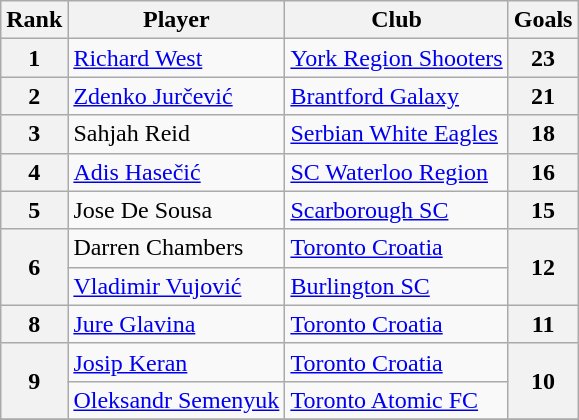<table class="wikitable" style="text-align:center">
<tr>
<th>Rank</th>
<th>Player</th>
<th>Club</th>
<th>Goals</th>
</tr>
<tr>
<th>1</th>
<td align="left"> <a href='#'>Richard West</a></td>
<td align="left"><a href='#'>York Region Shooters</a></td>
<th>23</th>
</tr>
<tr>
<th>2</th>
<td align="left"> <a href='#'>Zdenko Jurčević</a></td>
<td align="left"><a href='#'>Brantford Galaxy</a></td>
<th>21</th>
</tr>
<tr>
<th>3</th>
<td align="left"> Sahjah Reid</td>
<td align="left"><a href='#'>Serbian White Eagles</a></td>
<th>18</th>
</tr>
<tr>
<th>4</th>
<td align="left"> <a href='#'>Adis Hasečić</a></td>
<td align="left"><a href='#'>SC Waterloo Region</a></td>
<th>16</th>
</tr>
<tr>
<th>5</th>
<td align="left">Jose De Sousa</td>
<td align="left"><a href='#'>Scarborough SC</a></td>
<th>15</th>
</tr>
<tr>
<th rowspan="2">6</th>
<td align="left">Darren Chambers</td>
<td align="left"><a href='#'>Toronto Croatia</a></td>
<th rowspan="2">12</th>
</tr>
<tr>
<td align="left"> <a href='#'>Vladimir Vujović</a></td>
<td align="left"><a href='#'>Burlington SC</a></td>
</tr>
<tr>
<th>8</th>
<td align="left"> <a href='#'>Jure Glavina</a></td>
<td align="left"><a href='#'>Toronto Croatia</a></td>
<th>11</th>
</tr>
<tr>
<th rowspan="2">9</th>
<td align="left"> <a href='#'>Josip Keran</a></td>
<td align="left"><a href='#'>Toronto Croatia</a></td>
<th rowspan="2">10</th>
</tr>
<tr>
<td align="left"> <a href='#'>Oleksandr Semenyuk</a></td>
<td align="left"><a href='#'>Toronto Atomic FC</a></td>
</tr>
<tr>
</tr>
</table>
